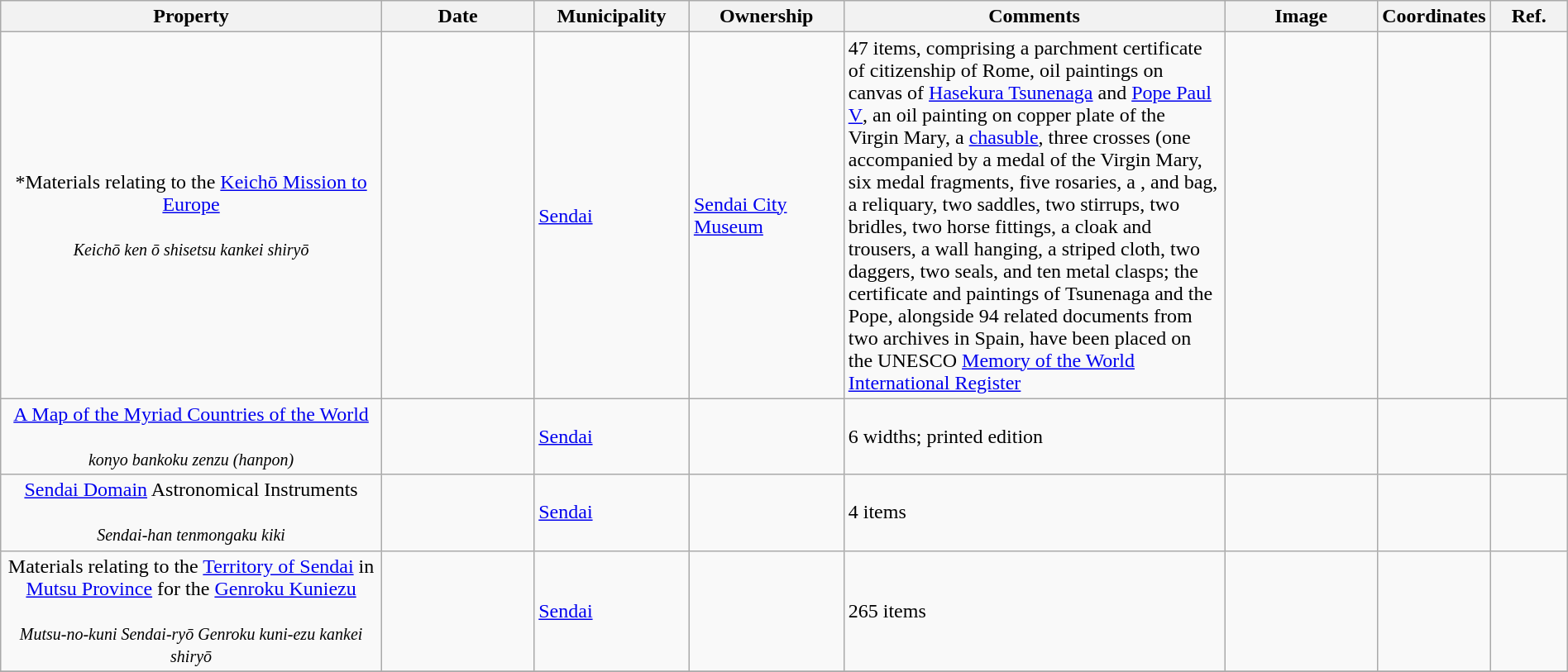<table class="wikitable sortable"  style="width:100%;">
<tr>
<th width="25%" align="left">Property</th>
<th width="10%" align="left">Date</th>
<th width="10%" align="left">Municipality</th>
<th width="10%" align="left">Ownership</th>
<th width="25%" align="left" class="unsortable">Comments</th>
<th width="10%" align="left" class="unsortable">Image</th>
<th width="5%" align="left" class="unsortable">Coordinates</th>
<th width="5%" align="left" class="unsortable">Ref.</th>
</tr>
<tr>
<td align="center">*Materials relating to the <a href='#'>Keichō Mission to Europe</a><br><br><small><em>Keichō ken ō shisetsu kankei shiryō</em></small></td>
<td></td>
<td><a href='#'>Sendai</a></td>
<td><a href='#'>Sendai City Museum</a></td>
<td>47 items, comprising a parchment certificate of citizenship of Rome, oil paintings on canvas of <a href='#'>Hasekura Tsunenaga</a> and <a href='#'>Pope Paul V</a>, an oil painting on copper plate of the Virgin Mary, a <a href='#'>chasuble</a>, three crosses (one accompanied by a medal of the Virgin Mary, six medal fragments, five rosaries, a ,  and bag, a reliquary, two saddles, two stirrups, two bridles, two horse fittings, a cloak and trousers, a wall hanging, a striped cloth, two daggers, two seals, and ten metal clasps; the certificate and paintings of Tsunenaga and the Pope, alongside 94 related documents from two archives in Spain, have been placed on the UNESCO <a href='#'>Memory of the World International Register</a></td>
<td>      </td>
<td></td>
<td></td>
</tr>
<tr>
<td align="center"><a href='#'>A Map of the Myriad Countries of the World</a><br><br><small><em>konyo bankoku zenzu (hanpon)</em></small></td>
<td></td>
<td><a href='#'>Sendai</a></td>
<td></td>
<td>6 widths; printed edition</td>
<td></td>
<td></td>
<td></td>
</tr>
<tr>
<td align="center"><a href='#'>Sendai Domain</a> Astronomical Instruments<br><br><small><em>Sendai-han tenmongaku kiki</em></small></td>
<td></td>
<td><a href='#'>Sendai</a></td>
<td></td>
<td>4 items</td>
<td></td>
<td></td>
<td></td>
</tr>
<tr>
<td align="center">Materials relating to the <a href='#'>Territory of Sendai</a> in <a href='#'>Mutsu Province</a> for the <a href='#'>Genroku Kuniezu</a><br><br><small><em>Mutsu-no-kuni Sendai-ryō Genroku kuni-ezu kankei shiryō</em></small></td>
<td></td>
<td><a href='#'>Sendai</a></td>
<td></td>
<td>265 items</td>
<td></td>
<td></td>
<td></td>
</tr>
<tr>
</tr>
</table>
